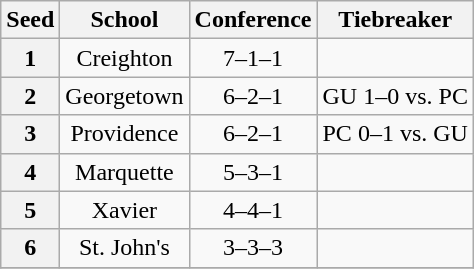<table class="wikitable" style="text-align:center">
<tr>
<th>Seed</th>
<th>School</th>
<th>Conference</th>
<th>Tiebreaker</th>
</tr>
<tr>
<th>1</th>
<td>Creighton</td>
<td>7–1–1</td>
<td></td>
</tr>
<tr>
<th>2</th>
<td>Georgetown</td>
<td>6–2–1</td>
<td>GU 1–0 vs. PC</td>
</tr>
<tr>
<th>3</th>
<td>Providence</td>
<td>6–2–1</td>
<td>PC 0–1 vs. GU</td>
</tr>
<tr>
<th>4</th>
<td>Marquette</td>
<td>5–3–1</td>
<td></td>
</tr>
<tr>
<th>5</th>
<td>Xavier</td>
<td>4–4–1</td>
<td></td>
</tr>
<tr>
<th>6</th>
<td>St. John's</td>
<td>3–3–3</td>
<td></td>
</tr>
<tr>
</tr>
</table>
